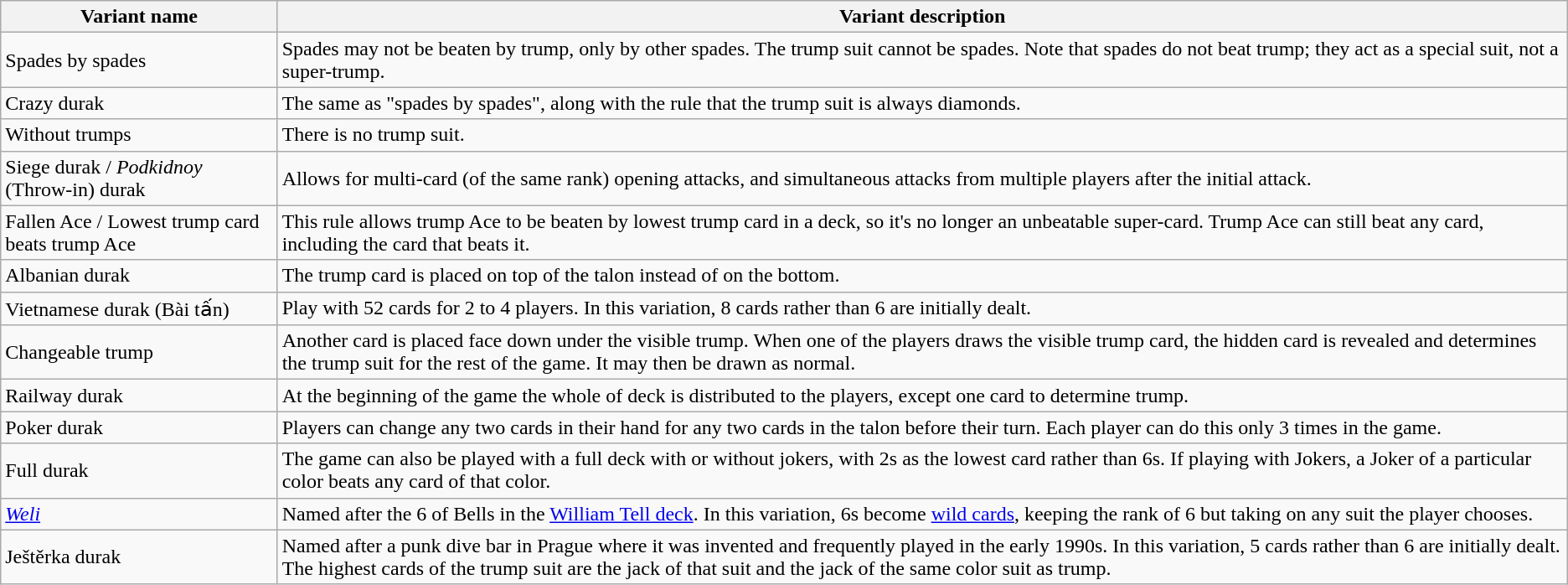<table class="wikitable">
<tr>
<th>Variant name</th>
<th>Variant description</th>
</tr>
<tr>
<td>Spades by spades</td>
<td>Spades may not be beaten by trump, only by other spades. The trump suit cannot be spades. Note that spades do not beat trump; they act as a special suit, not a super-trump.</td>
</tr>
<tr>
<td>Crazy durak</td>
<td>The same as "spades by spades", along with the rule that the trump suit is always diamonds.</td>
</tr>
<tr>
<td>Without trumps</td>
<td>There is no trump suit.</td>
</tr>
<tr>
<td>Siege durak / <em>Podkidnoy</em> (Throw-in) durak</td>
<td>Allows for multi-card (of the same rank) opening attacks, and simultaneous attacks from multiple players after the initial attack.</td>
</tr>
<tr>
<td>Fallen Ace / Lowest trump card beats trump Ace</td>
<td>This rule allows trump Ace to be beaten by lowest trump card in a deck, so it's no longer an unbeatable super-card. Trump Ace can still beat any card, including the card that beats it.</td>
</tr>
<tr>
<td>Albanian durak</td>
<td>The trump card is placed on top of the talon instead of on the bottom.</td>
</tr>
<tr>
<td>Vietnamese durak (Bài tấn)</td>
<td>Play with 52 cards for 2 to 4 players. In this variation, 8 cards rather than 6 are initially dealt.</td>
</tr>
<tr>
<td>Changeable trump</td>
<td>Another card is placed face down under the visible trump. When one of the players draws the visible trump card, the hidden card is revealed and determines the trump suit for the rest of the game. It may then be drawn as normal.</td>
</tr>
<tr>
<td>Railway durak</td>
<td>At the beginning of the game the whole of deck is distributed to the players, except one card to determine trump.</td>
</tr>
<tr>
<td>Poker durak</td>
<td>Players can change any two cards in their hand for any two cards in the talon before their turn. Each player can do this only 3 times in the game.</td>
</tr>
<tr>
<td>Full durak</td>
<td>The game can also be played with a full deck with or without jokers, with 2s as the lowest card rather than 6s. If playing with Jokers, a Joker of a particular color beats any card of that color.</td>
</tr>
<tr>
<td><em><a href='#'>Weli</a></em></td>
<td>Named after the 6 of Bells in the <a href='#'>William Tell deck</a>. In this variation, 6s become <a href='#'>wild cards</a>, keeping the rank of 6 but taking on any suit the player chooses.</td>
</tr>
<tr>
<td>Ještěrka durak</td>
<td>Named after a punk dive bar in Prague where it was invented and frequently played in the early 1990s. In this variation, 5 cards rather than 6 are initially dealt. The highest cards of the trump suit are the jack of that suit and the jack of the same color suit as trump.</td>
</tr>
</table>
